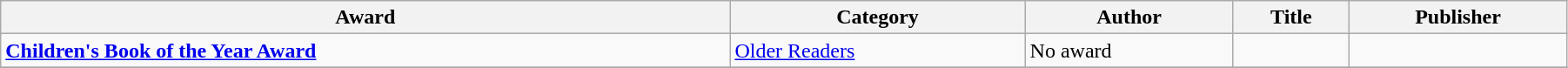<table class="wikitable" width=95%>
<tr>
<th>Award</th>
<th>Category</th>
<th>Author</th>
<th>Title</th>
<th>Publisher</th>
</tr>
<tr>
<td><strong><a href='#'>Children's Book of the Year Award</a></strong></td>
<td><a href='#'>Older Readers</a></td>
<td>No award</td>
<td></td>
<td></td>
</tr>
<tr>
</tr>
</table>
